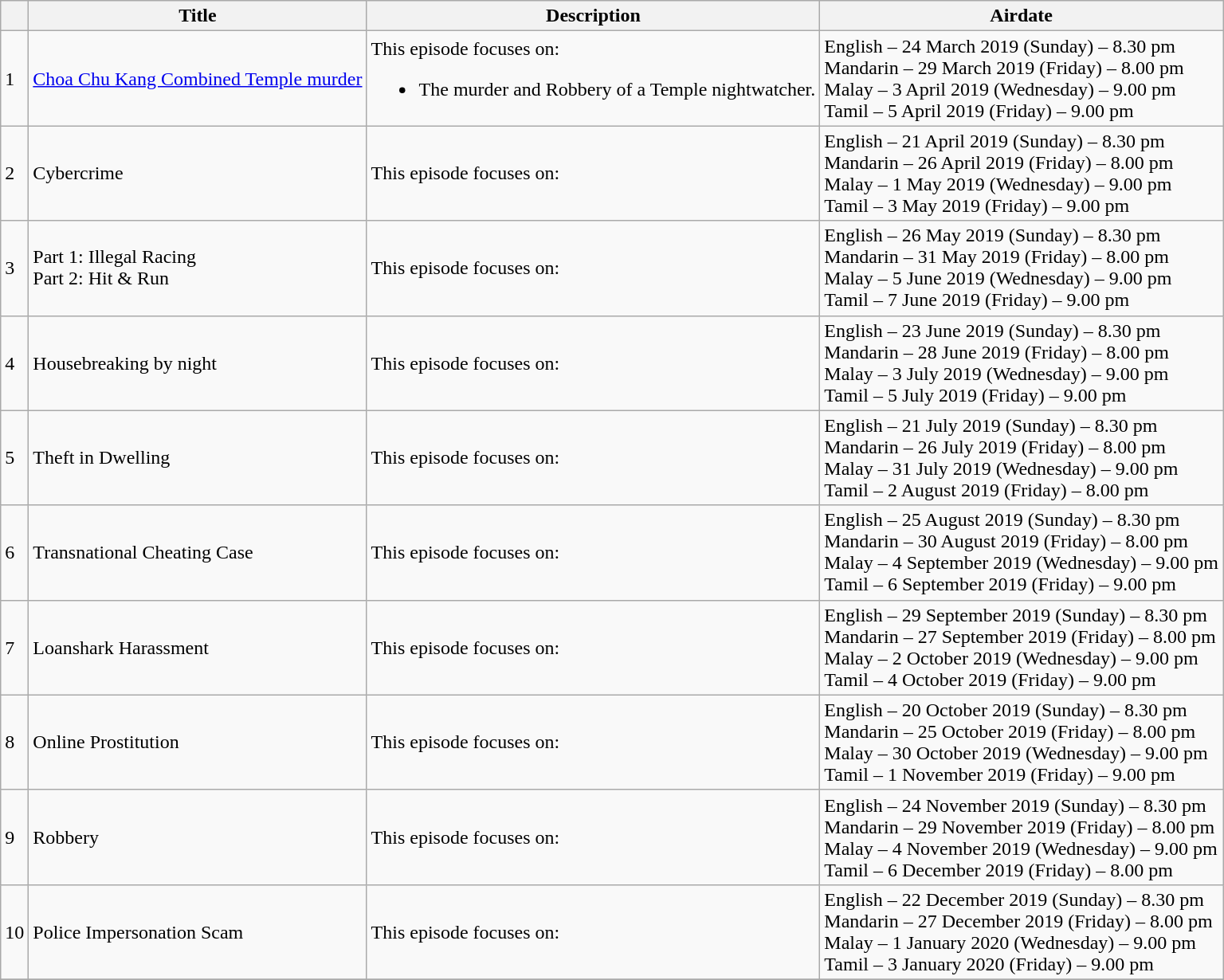<table class="wikitable">
<tr>
<th></th>
<th>Title</th>
<th>Description</th>
<th>Airdate</th>
</tr>
<tr To be confirmed>
<td>1</td>
<td><a href='#'>Choa Chu Kang Combined Temple murder</a></td>
<td>This episode focuses on:<br><ul><li>The murder and Robbery of a Temple nightwatcher.</li></ul></td>
<td>English – 24 March 2019 (Sunday) – 8.30 pm<br>Mandarin – 29 March 2019 (Friday) – 8.00 pm <br>Malay – 3 April 2019 (Wednesday) – 9.00 pm <br>Tamil – 5 April 2019 (Friday) – 9.00 pm</td>
</tr>
<tr>
<td>2</td>
<td>Cybercrime</td>
<td>This episode focuses on:</td>
<td>English – 21 April 2019 (Sunday) – 8.30 pm<br>Mandarin – 26 April 2019 (Friday) – 8.00 pm <br>Malay – 1 May 2019 (Wednesday) – 9.00 pm <br>Tamil – 3 May 2019 (Friday) – 9.00 pm</td>
</tr>
<tr>
<td>3</td>
<td>Part 1: Illegal Racing <br> Part 2: Hit & Run</td>
<td>This episode focuses on:</td>
<td>English – 26 May 2019 (Sunday) – 8.30 pm<br>Mandarin – 31 May 2019 (Friday) – 8.00 pm <br>Malay – 5 June 2019 (Wednesday) – 9.00 pm <br>Tamil – 7 June 2019 (Friday) – 9.00 pm</td>
</tr>
<tr>
<td>4</td>
<td>Housebreaking by night</td>
<td>This episode focuses on:</td>
<td>English – 23 June 2019 (Sunday) – 8.30 pm<br>Mandarin – 28 June 2019 (Friday) – 8.00 pm <br>Malay – 3 July 2019 (Wednesday) – 9.00 pm <br>Tamil – 5 July 2019 (Friday) – 9.00 pm</td>
</tr>
<tr>
<td>5</td>
<td>Theft in Dwelling</td>
<td>This episode focuses on:</td>
<td>English – 21 July 2019 (Sunday) – 8.30 pm<br>Mandarin – 26 July 2019 (Friday) – 8.00 pm <br>Malay – 31 July 2019 (Wednesday) – 9.00 pm <br>Tamil – 2 August 2019 (Friday) – 8.00 pm</td>
</tr>
<tr>
<td>6</td>
<td>Transnational Cheating Case</td>
<td>This episode focuses on:</td>
<td>English – 25 August 2019 (Sunday) – 8.30 pm<br>Mandarin – 30 August 2019 (Friday) – 8.00 pm <br>Malay – 4 September 2019 (Wednesday) – 9.00 pm <br>Tamil – 6 September 2019 (Friday) – 9.00 pm</td>
</tr>
<tr>
<td>7</td>
<td>Loanshark Harassment</td>
<td>This episode focuses on:</td>
<td>English – 29 September 2019 (Sunday) – 8.30 pm<br>Mandarin – 27 September 2019 (Friday) – 8.00 pm <br>Malay – 2 October 2019 (Wednesday) – 9.00 pm <br>Tamil – 4 October 2019 (Friday) – 9.00 pm</td>
</tr>
<tr>
<td>8</td>
<td>Online Prostitution</td>
<td>This episode focuses on:</td>
<td>English – 20 October 2019 (Sunday) – 8.30 pm<br>Mandarin – 25 October 2019 (Friday) – 8.00 pm <br>Malay – 30 October 2019 (Wednesday) – 9.00 pm <br>Tamil – 1 November 2019 (Friday) – 9.00 pm</td>
</tr>
<tr>
<td>9</td>
<td>Robbery</td>
<td>This episode focuses on:</td>
<td>English – 24 November 2019 (Sunday) – 8.30 pm<br>Mandarin – 29 November 2019 (Friday) – 8.00 pm <br>Malay – 4 November 2019 (Wednesday) – 9.00 pm <br>Tamil – 6 December 2019 (Friday) – 8.00 pm</td>
</tr>
<tr>
<td>10</td>
<td>Police Impersonation Scam</td>
<td>This episode focuses on:</td>
<td>English – 22 December 2019 (Sunday) – 8.30 pm<br>Mandarin – 27 December 2019 (Friday) – 8.00 pm <br>Malay – 1 January 2020 (Wednesday) – 9.00 pm <br>Tamil – 3 January 2020 (Friday) – 9.00 pm</td>
</tr>
<tr>
</tr>
</table>
